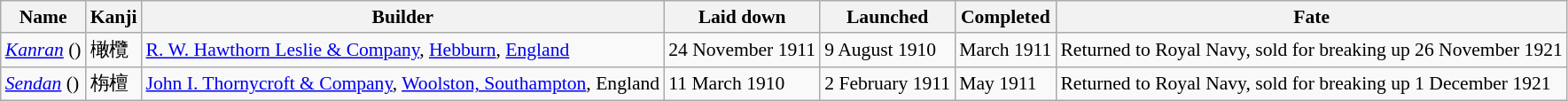<table class="wikitable" style="font-size:90%;">
<tr>
<th>Name</th>
<th>Kanji</th>
<th>Builder</th>
<th>Laid down</th>
<th>Launched</th>
<th>Completed</th>
<th>Fate</th>
</tr>
<tr>
<td><a href='#'><em>Kanran</em></a> ()</td>
<td>橄欖</td>
<td><a href='#'>R. W. Hawthorn Leslie & Company</a>, <a href='#'>Hebburn</a>, <a href='#'>England</a></td>
<td>24 November 1911</td>
<td>9 August 1910</td>
<td>March 1911</td>
<td>Returned to Royal Navy, sold for breaking up 26 November 1921</td>
</tr>
<tr>
<td><a href='#'><em>Sendan</em></a> ()</td>
<td>栴檀</td>
<td><a href='#'>John I. Thornycroft & Company</a>, <a href='#'>Woolston, Southampton</a>, England</td>
<td>11 March 1910</td>
<td>2 February 1911</td>
<td>May 1911</td>
<td>Returned to Royal Navy, sold for breaking up 1 December 1921</td>
</tr>
</table>
